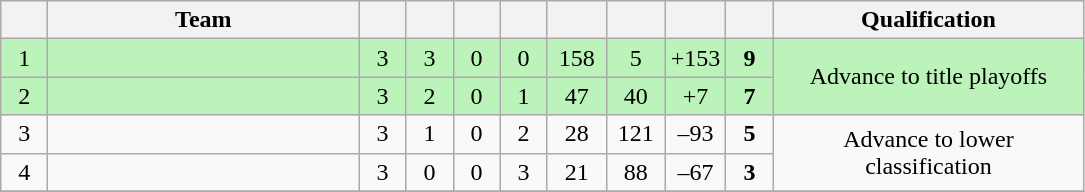<table class="wikitable" style="text-align:center;">
<tr>
<th style="width:1.5em;"></th>
<th style="width:12.5em">Team</th>
<th style="width:1.5em;"></th>
<th style="width:1.5em;"></th>
<th style="width:1.5em;"></th>
<th style="width:1.5em;"></th>
<th style="width:2.0em;"></th>
<th style="width:2.0em;"></th>
<th style="width:2.0em;"></th>
<th style="width:1.5em;"></th>
<th style="width:12.5em">Qualification</th>
</tr>
<tr bgcolor=#bbf3bb>
<td>1</td>
<td align=left></td>
<td>3</td>
<td>3</td>
<td>0</td>
<td>0</td>
<td>158</td>
<td>5</td>
<td>+153</td>
<td><strong>9</strong></td>
<td rowspan="2">Advance to title playoffs</td>
</tr>
<tr bgcolor=#bbf3bb>
<td>2</td>
<td align=left></td>
<td>3</td>
<td>2</td>
<td>0</td>
<td>1</td>
<td>47</td>
<td>40</td>
<td>+7</td>
<td><strong>7</strong></td>
</tr>
<tr>
<td>3</td>
<td align=left></td>
<td>3</td>
<td>1</td>
<td>0</td>
<td>2</td>
<td>28</td>
<td>121</td>
<td>–93</td>
<td><strong>5</strong></td>
<td rowspan="2">Advance to lower classification</td>
</tr>
<tr>
<td>4</td>
<td align=left></td>
<td>3</td>
<td>0</td>
<td>0</td>
<td>3</td>
<td>21</td>
<td>88</td>
<td>–67</td>
<td><strong>3</strong></td>
</tr>
<tr>
</tr>
</table>
